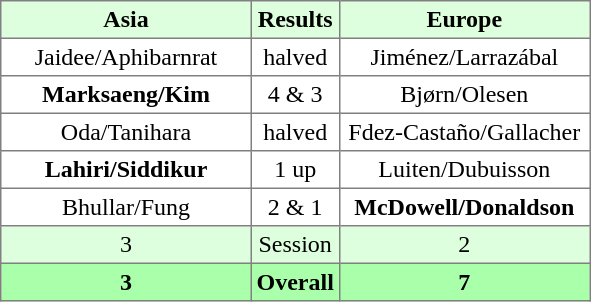<table border="1" cellpadding="3" style="border-collapse:collapse; text-align:center;">
<tr style="background:#ddffdd;">
<th width=160>Asia</th>
<th>Results</th>
<th width=160>Europe</th>
</tr>
<tr>
<td>Jaidee/Aphibarnrat</td>
<td>halved</td>
<td>Jiménez/Larrazábal</td>
</tr>
<tr>
<td><strong>Marksaeng/Kim</strong></td>
<td>4 & 3</td>
<td>Bjørn/Olesen</td>
</tr>
<tr>
<td>Oda/Tanihara</td>
<td>halved</td>
<td>Fdez-Castaño/Gallacher</td>
</tr>
<tr>
<td><strong>Lahiri/Siddikur</strong></td>
<td>1 up</td>
<td>Luiten/Dubuisson</td>
</tr>
<tr>
<td>Bhullar/Fung</td>
<td>2 & 1</td>
<td><strong>McDowell/Donaldson</strong></td>
</tr>
<tr style="background:#ddffdd;">
<td>3</td>
<td>Session</td>
<td>2</td>
</tr>
<tr style="background:#aaffaa;">
<th>3</th>
<th>Overall</th>
<th>7</th>
</tr>
</table>
